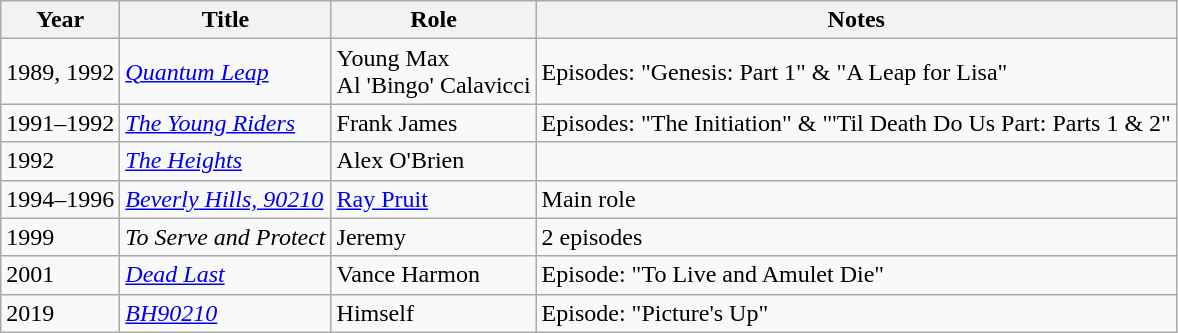<table class="wikitable sortable">
<tr>
<th>Year</th>
<th>Title</th>
<th>Role</th>
<th class="unsortable">Notes</th>
</tr>
<tr>
<td>1989, 1992</td>
<td><em><a href='#'>Quantum Leap</a></em></td>
<td>Young Max<br>Al 'Bingo' Calavicci</td>
<td>Episodes: "Genesis: Part 1" & "A Leap for Lisa"</td>
</tr>
<tr>
<td>1991–1992</td>
<td><em><a href='#'>The Young Riders</a></em></td>
<td>Frank James</td>
<td>Episodes: "The Initiation" & "'Til Death Do Us Part: Parts 1 & 2"</td>
</tr>
<tr>
<td>1992</td>
<td><em><a href='#'>The Heights</a></em></td>
<td>Alex O'Brien</td>
<td></td>
</tr>
<tr>
<td>1994–1996</td>
<td><em><a href='#'>Beverly Hills, 90210</a></em></td>
<td><a href='#'>Ray Pruit</a></td>
<td>Main role</td>
</tr>
<tr>
<td>1999</td>
<td><em>To Serve and Protect</em></td>
<td>Jeremy</td>
<td>2 episodes</td>
</tr>
<tr>
<td>2001</td>
<td><em><a href='#'>Dead Last</a></em></td>
<td>Vance Harmon</td>
<td>Episode: "To Live and Amulet Die"</td>
</tr>
<tr>
<td>2019</td>
<td><em><a href='#'>BH90210</a></em></td>
<td>Himself</td>
<td>Episode: "Picture's Up"</td>
</tr>
</table>
